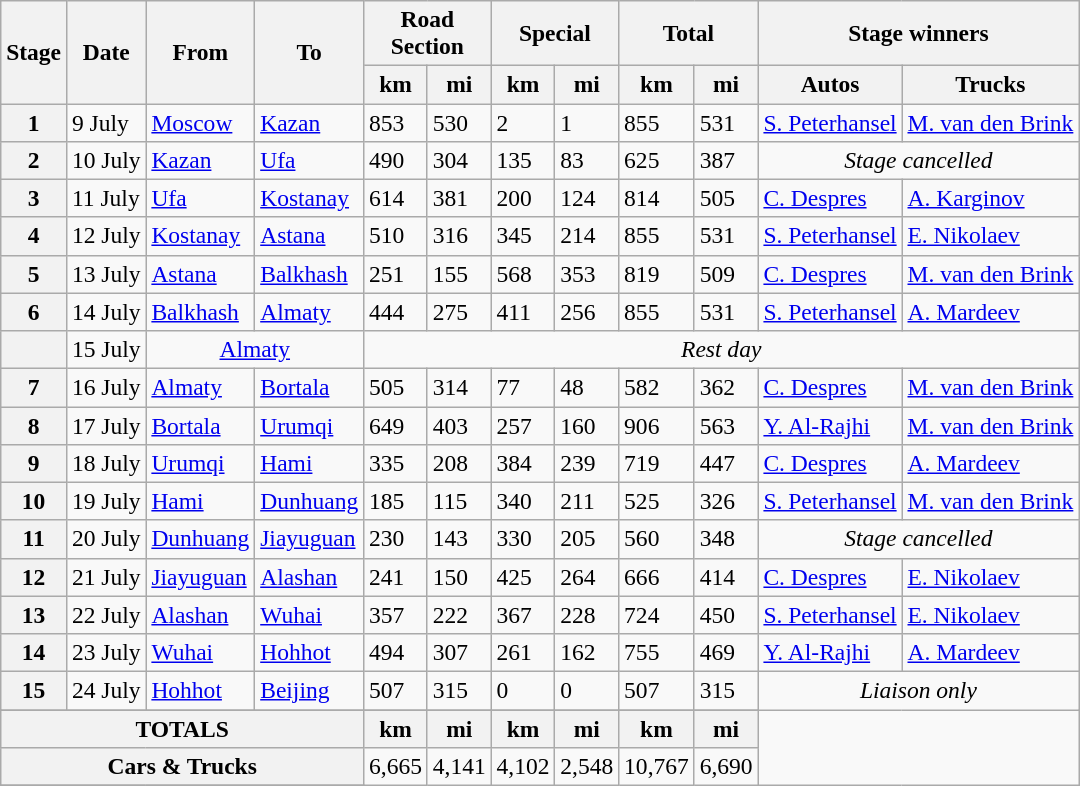<table class="wikitable" style="font-size:98%">
<tr>
<th rowspan="2">Stage</th>
<th rowspan="2">Date</th>
<th rowspan="2">From</th>
<th rowspan="2">To</th>
<th colspan="2" width="70px">Road Section</th>
<th colspan="2" width="70px">Special</th>
<th colspan="2" width="70px">Total</th>
<th colspan="4">Stage winners</th>
</tr>
<tr>
<th>km</th>
<th>mi</th>
<th>km</th>
<th>mi</th>
<th>km</th>
<th>mi</th>
<th>Autos</th>
<th>Trucks</th>
</tr>
<tr>
<th>1</th>
<td>9 July</td>
<td> <a href='#'>Moscow</a></td>
<td> <a href='#'>Kazan</a></td>
<td>853</td>
<td>530</td>
<td>2</td>
<td>1</td>
<td>855</td>
<td>531</td>
<td> <a href='#'>S. Peterhansel</a></td>
<td> <a href='#'>M. van den Brink</a></td>
</tr>
<tr>
<th>2</th>
<td>10 July</td>
<td> <a href='#'>Kazan</a></td>
<td> <a href='#'>Ufa</a></td>
<td>490</td>
<td>304</td>
<td>135</td>
<td>83</td>
<td>625</td>
<td>387</td>
<td colspan=4 align=center><em>Stage cancelled</em></td>
</tr>
<tr>
<th>3</th>
<td>11 July</td>
<td> <a href='#'>Ufa</a></td>
<td> <a href='#'>Kostanay</a></td>
<td>614</td>
<td>381</td>
<td>200</td>
<td>124</td>
<td>814</td>
<td>505</td>
<td> <a href='#'>C. Despres</a></td>
<td> <a href='#'>A. Karginov</a></td>
</tr>
<tr>
<th>4</th>
<td>12 July</td>
<td> <a href='#'>Kostanay</a></td>
<td> <a href='#'>Astana</a></td>
<td>510</td>
<td>316</td>
<td>345</td>
<td>214</td>
<td>855</td>
<td>531</td>
<td> <a href='#'>S. Peterhansel</a></td>
<td> <a href='#'>E. Nikolaev</a></td>
</tr>
<tr>
<th>5</th>
<td>13 July</td>
<td> <a href='#'>Astana</a></td>
<td> <a href='#'>Balkhash</a></td>
<td>251</td>
<td>155</td>
<td>568</td>
<td>353</td>
<td>819</td>
<td>509</td>
<td> <a href='#'>C. Despres</a></td>
<td> <a href='#'>M. van den Brink</a></td>
</tr>
<tr>
<th>6</th>
<td>14 July</td>
<td> <a href='#'>Balkhash</a></td>
<td> <a href='#'>Almaty</a></td>
<td>444</td>
<td>275</td>
<td>411</td>
<td>256</td>
<td>855</td>
<td>531</td>
<td> <a href='#'>S. Peterhansel</a></td>
<td> <a href='#'>A. Mardeev</a></td>
</tr>
<tr>
<th></th>
<td>15 July</td>
<td colspan=2 align=center> <a href='#'>Almaty</a></td>
<td colspan=11 align=center><em>Rest day</em></td>
</tr>
<tr>
<th>7</th>
<td>16 July</td>
<td> <a href='#'>Almaty</a></td>
<td> <a href='#'>Bortala</a></td>
<td>505</td>
<td>314</td>
<td>77</td>
<td>48</td>
<td>582</td>
<td>362</td>
<td> <a href='#'>C. Despres</a></td>
<td> <a href='#'>M. van den Brink</a></td>
</tr>
<tr>
<th>8</th>
<td>17 July</td>
<td> <a href='#'>Bortala</a></td>
<td> <a href='#'>Urumqi</a></td>
<td>649</td>
<td>403</td>
<td>257</td>
<td>160</td>
<td>906</td>
<td>563</td>
<td> <a href='#'>Y. Al-Rajhi</a></td>
<td> <a href='#'>M. van den Brink</a></td>
</tr>
<tr>
<th>9</th>
<td>18 July</td>
<td> <a href='#'>Urumqi</a></td>
<td> <a href='#'>Hami</a></td>
<td>335</td>
<td>208</td>
<td>384</td>
<td>239</td>
<td>719</td>
<td>447</td>
<td> <a href='#'>C. Despres</a></td>
<td> <a href='#'>A. Mardeev</a></td>
</tr>
<tr>
<th>10</th>
<td>19 July</td>
<td> <a href='#'>Hami</a></td>
<td> <a href='#'>Dunhuang</a></td>
<td>185</td>
<td>115</td>
<td>340</td>
<td>211</td>
<td>525</td>
<td>326</td>
<td> <a href='#'>S. Peterhansel</a></td>
<td> <a href='#'>M. van den Brink</a></td>
</tr>
<tr>
<th>11</th>
<td>20 July</td>
<td> <a href='#'>Dunhuang</a></td>
<td> <a href='#'>Jiayuguan</a></td>
<td>230</td>
<td>143</td>
<td>330</td>
<td>205</td>
<td>560</td>
<td>348</td>
<td colspan=4 align=center><em>Stage cancelled</em></td>
</tr>
<tr>
<th>12</th>
<td>21 July</td>
<td> <a href='#'>Jiayuguan</a></td>
<td> <a href='#'>Alashan</a></td>
<td>241</td>
<td>150</td>
<td>425</td>
<td>264</td>
<td>666</td>
<td>414</td>
<td> <a href='#'>C. Despres</a></td>
<td> <a href='#'>E. Nikolaev</a></td>
</tr>
<tr>
<th>13</th>
<td>22 July</td>
<td> <a href='#'>Alashan</a></td>
<td> <a href='#'>Wuhai</a></td>
<td>357</td>
<td>222</td>
<td>367</td>
<td>228</td>
<td>724</td>
<td>450</td>
<td> <a href='#'>S. Peterhansel</a></td>
<td> <a href='#'>E. Nikolaev</a></td>
</tr>
<tr>
<th>14</th>
<td>23 July</td>
<td> <a href='#'>Wuhai</a></td>
<td> <a href='#'>Hohhot</a></td>
<td>494</td>
<td>307</td>
<td>261</td>
<td>162</td>
<td>755</td>
<td>469</td>
<td> <a href='#'>Y. Al-Rajhi</a></td>
<td> <a href='#'>A. Mardeev</a></td>
</tr>
<tr>
<th>15</th>
<td>24 July</td>
<td> <a href='#'>Hohhot</a></td>
<td> <a href='#'>Beijing</a></td>
<td>507</td>
<td>315</td>
<td>0</td>
<td>0</td>
<td>507</td>
<td>315</td>
<td colspan=4 align=center><em>Liaison only</em></td>
</tr>
<tr>
</tr>
<tr>
<th colspan="4"><strong>TOTALS</strong></th>
<th>km</th>
<th>mi</th>
<th>km</th>
<th>mi</th>
<th>km</th>
<th>mi</th>
</tr>
<tr>
<th colspan="4">Cars & Trucks</th>
<td rowspan=2 align=right>6,665</td>
<td rowspan=2 align=right>4,141</td>
<td rowspan=2 align=right>4,102</td>
<td rowspan=2 align=right>2,548</td>
<td rowspan=2 align=right>10,767</td>
<td rowspan=2 align=right>6,690</td>
</tr>
<tr>
</tr>
</table>
